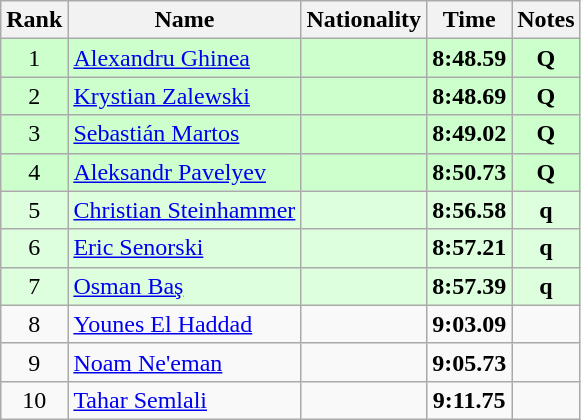<table class="wikitable sortable" style="text-align:center">
<tr>
<th>Rank</th>
<th>Name</th>
<th>Nationality</th>
<th>Time</th>
<th>Notes</th>
</tr>
<tr bgcolor=ccffcc>
<td>1</td>
<td align=left><a href='#'>Alexandru Ghinea</a></td>
<td align=left></td>
<td><strong>8:48.59</strong></td>
<td><strong>Q</strong></td>
</tr>
<tr bgcolor=ccffcc>
<td>2</td>
<td align=left><a href='#'>Krystian Zalewski</a></td>
<td align=left></td>
<td><strong>8:48.69</strong></td>
<td><strong>Q</strong></td>
</tr>
<tr bgcolor=ccffcc>
<td>3</td>
<td align=left><a href='#'>Sebastián Martos</a></td>
<td align=left></td>
<td><strong>8:49.02</strong></td>
<td><strong>Q</strong></td>
</tr>
<tr bgcolor=ccffcc>
<td>4</td>
<td align=left><a href='#'>Aleksandr Pavelyev</a></td>
<td align=left></td>
<td><strong>8:50.73</strong></td>
<td><strong>Q</strong></td>
</tr>
<tr bgcolor=ddffdd>
<td>5</td>
<td align=left><a href='#'>Christian Steinhammer</a></td>
<td align=left></td>
<td><strong>8:56.58</strong></td>
<td><strong>q</strong></td>
</tr>
<tr bgcolor=ddffdd>
<td>6</td>
<td align=left><a href='#'>Eric Senorski</a></td>
<td align=left></td>
<td><strong>8:57.21</strong></td>
<td><strong>q</strong></td>
</tr>
<tr bgcolor=ddffdd>
<td>7</td>
<td align=left><a href='#'>Osman Baş</a></td>
<td align=left></td>
<td><strong>8:57.39</strong></td>
<td><strong>q</strong></td>
</tr>
<tr>
<td>8</td>
<td align=left><a href='#'>Younes El Haddad</a></td>
<td align=left></td>
<td><strong>9:03.09</strong></td>
<td></td>
</tr>
<tr>
<td>9</td>
<td align=left><a href='#'>Noam Ne'eman</a></td>
<td align=left></td>
<td><strong>9:05.73</strong></td>
<td></td>
</tr>
<tr>
<td>10</td>
<td align=left><a href='#'>Tahar Semlali</a></td>
<td align=left></td>
<td><strong>9:11.75</strong></td>
<td></td>
</tr>
</table>
